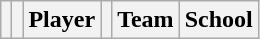<table class="wikitable sortable plainrowheaders" style="text-align:left">
<tr>
<th scope="col"></th>
<th scope="col"></th>
<th scope="col">Player</th>
<th scope="col"></th>
<th scope="col">Team</th>
<th scope="col">School<br></th>
</tr>
</table>
